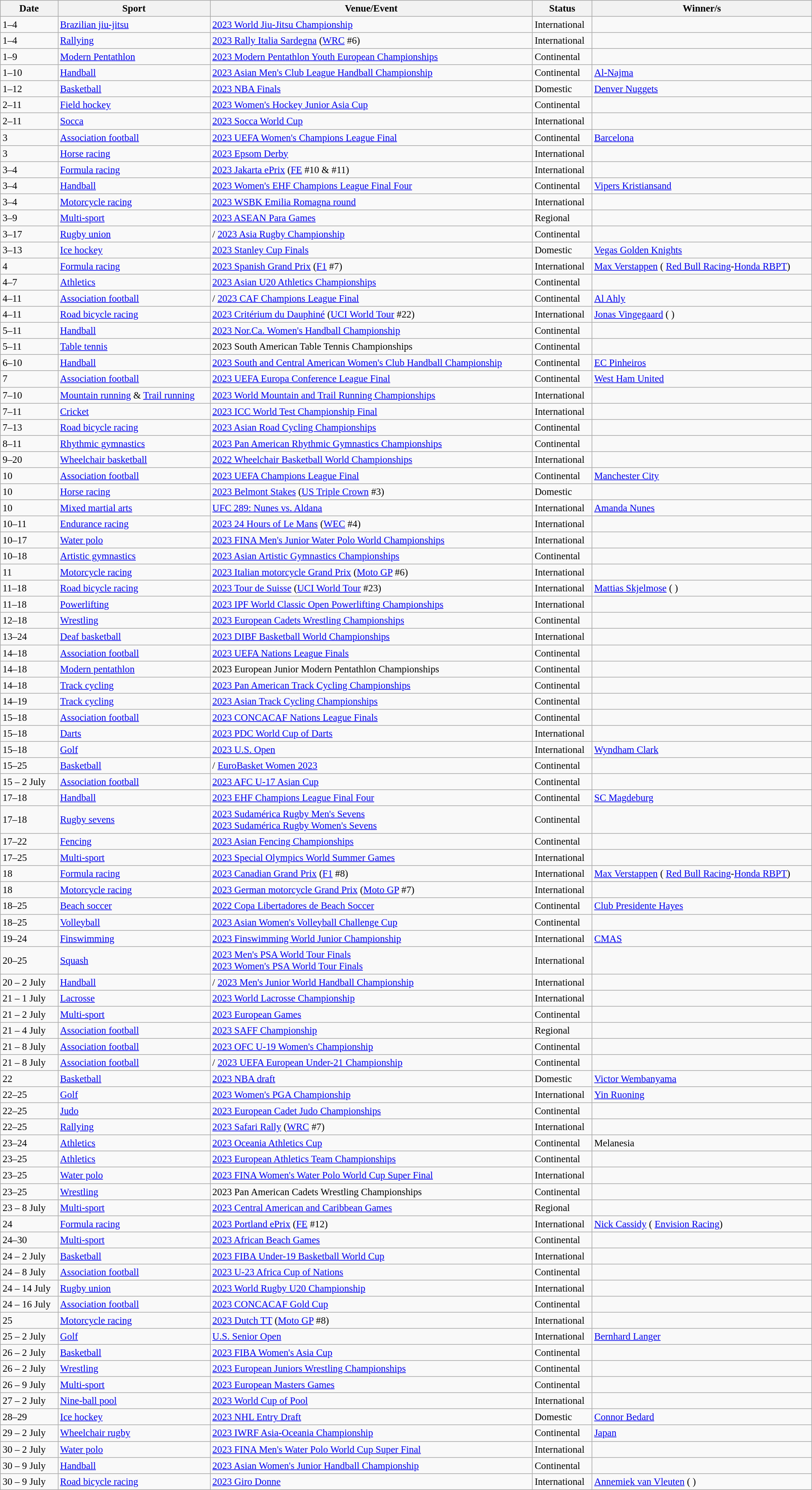<table class="wikitable source" style="font-size:95%; width: 100%">
<tr>
<th>Date</th>
<th>Sport</th>
<th>Venue/Event</th>
<th>Status</th>
<th>Winner/s</th>
</tr>
<tr>
<td>1–4</td>
<td><a href='#'>Brazilian jiu-jitsu</a></td>
<td> <a href='#'>2023 World Jiu-Jitsu Championship</a></td>
<td>International</td>
<td></td>
</tr>
<tr>
<td>1–4</td>
<td><a href='#'>Rallying</a></td>
<td> <a href='#'>2023 Rally Italia Sardegna</a> (<a href='#'>WRC</a> #6)</td>
<td>International</td>
<td></td>
</tr>
<tr>
<td>1–9</td>
<td><a href='#'>Modern Pentathlon</a></td>
<td> <a href='#'>2023 Modern Pentathlon Youth European Championships</a></td>
<td>Continental</td>
<td></td>
</tr>
<tr>
<td>1–10</td>
<td><a href='#'>Handball</a></td>
<td> <a href='#'>2023 Asian Men's Club League Handball Championship</a></td>
<td>Continental</td>
<td> <a href='#'>Al-Najma</a></td>
</tr>
<tr>
<td>1–12</td>
<td><a href='#'>Basketball</a></td>
<td> <a href='#'>2023 NBA Finals</a></td>
<td>Domestic</td>
<td> <a href='#'>Denver Nuggets</a></td>
</tr>
<tr>
<td>2–11</td>
<td><a href='#'>Field hockey</a></td>
<td> <a href='#'>2023 Women's Hockey Junior Asia Cup</a></td>
<td>Continental</td>
<td></td>
</tr>
<tr>
<td>2–11</td>
<td><a href='#'>Socca</a></td>
<td> <a href='#'>2023 Socca World Cup</a></td>
<td>International</td>
<td></td>
</tr>
<tr>
<td>3</td>
<td><a href='#'>Association football</a></td>
<td> <a href='#'>2023 UEFA Women's Champions League Final</a></td>
<td>Continental</td>
<td>  <a href='#'>Barcelona</a></td>
</tr>
<tr>
<td>3</td>
<td><a href='#'>Horse racing</a></td>
<td> <a href='#'>2023 Epsom Derby</a></td>
<td>International</td>
<td></td>
</tr>
<tr>
<td>3–4</td>
<td><a href='#'>Formula racing</a></td>
<td> <a href='#'>2023 Jakarta ePrix</a> (<a href='#'>FE</a> #10 & #11)</td>
<td>International</td>
<td></td>
</tr>
<tr>
<td>3–4</td>
<td><a href='#'>Handball</a></td>
<td> <a href='#'>2023 Women's EHF Champions League Final Four</a></td>
<td>Continental</td>
<td> <a href='#'>Vipers Kristiansand</a></td>
</tr>
<tr>
<td>3–4</td>
<td><a href='#'>Motorcycle racing</a></td>
<td> <a href='#'>2023 WSBK Emilia Romagna round</a></td>
<td>International</td>
<td></td>
</tr>
<tr>
<td>3–9</td>
<td><a href='#'>Multi-sport</a></td>
<td> <a href='#'>2023 ASEAN Para Games</a></td>
<td>Regional</td>
<td></td>
</tr>
<tr>
<td>3–17</td>
<td><a href='#'>Rugby union</a></td>
<td>/ <a href='#'>2023 Asia Rugby Championship</a></td>
<td>Continental</td>
<td></td>
</tr>
<tr>
<td>3–13</td>
<td><a href='#'>Ice hockey</a></td>
<td> <a href='#'>2023 Stanley Cup Finals</a></td>
<td>Domestic</td>
<td> <a href='#'>Vegas Golden Knights</a></td>
</tr>
<tr>
<td>4</td>
<td><a href='#'>Formula racing</a></td>
<td> <a href='#'>2023 Spanish Grand Prix</a> (<a href='#'>F1</a> #7)</td>
<td>International</td>
<td> <a href='#'>Max Verstappen</a> ( <a href='#'>Red Bull Racing</a>-<a href='#'>Honda RBPT</a>)</td>
</tr>
<tr>
<td>4–7</td>
<td><a href='#'>Athletics</a></td>
<td> <a href='#'>2023 Asian U20 Athletics Championships</a></td>
<td>Continental</td>
<td></td>
</tr>
<tr>
<td>4–11</td>
<td><a href='#'>Association football</a></td>
<td>/ <a href='#'>2023 CAF Champions League Final</a></td>
<td>Continental</td>
<td> <a href='#'>Al Ahly</a></td>
</tr>
<tr>
<td>4–11</td>
<td><a href='#'>Road bicycle racing</a></td>
<td> <a href='#'>2023 Critérium du Dauphiné</a> (<a href='#'>UCI World Tour</a> #22)</td>
<td>International</td>
<td> <a href='#'>Jonas Vingegaard</a> ( )</td>
</tr>
<tr>
<td>5–11</td>
<td><a href='#'>Handball</a></td>
<td> <a href='#'>2023 Nor.Ca. Women's Handball Championship</a></td>
<td>Continental</td>
<td></td>
</tr>
<tr>
<td>5–11</td>
<td><a href='#'>Table tennis</a></td>
<td> 2023 South American Table Tennis Championships</td>
<td>Continental</td>
<td></td>
</tr>
<tr>
<td>6–10</td>
<td><a href='#'>Handball</a></td>
<td> <a href='#'>2023 South and Central American Women's Club Handball Championship</a></td>
<td>Continental</td>
<td> <a href='#'>EC Pinheiros</a></td>
</tr>
<tr>
<td>7</td>
<td><a href='#'>Association football</a></td>
<td> <a href='#'>2023 UEFA Europa Conference League Final</a></td>
<td>Continental</td>
<td> <a href='#'>West Ham United</a></td>
</tr>
<tr>
<td>7–10</td>
<td><a href='#'>Mountain running</a> & <a href='#'>Trail running</a></td>
<td> <a href='#'>2023 World Mountain and Trail Running Championships</a></td>
<td>International</td>
<td></td>
</tr>
<tr>
<td>7–11</td>
<td><a href='#'>Cricket</a></td>
<td> <a href='#'>2023 ICC World Test Championship Final</a></td>
<td>International</td>
<td></td>
</tr>
<tr>
<td>7–13</td>
<td><a href='#'>Road bicycle racing</a></td>
<td> <a href='#'>2023 Asian Road Cycling Championships</a></td>
<td>Continental</td>
<td></td>
</tr>
<tr>
<td>8–11</td>
<td><a href='#'>Rhythmic gymnastics</a></td>
<td> <a href='#'>2023 Pan American Rhythmic Gymnastics Championships</a></td>
<td>Continental</td>
<td></td>
</tr>
<tr>
<td>9–20</td>
<td><a href='#'>Wheelchair basketball</a></td>
<td> <a href='#'>2022 Wheelchair Basketball World Championships</a></td>
<td>International</td>
<td></td>
</tr>
<tr>
<td>10</td>
<td><a href='#'>Association football</a></td>
<td> <a href='#'>2023 UEFA Champions League Final</a></td>
<td>Continental</td>
<td> <a href='#'>Manchester City</a></td>
</tr>
<tr>
<td>10</td>
<td><a href='#'>Horse racing</a></td>
<td> <a href='#'>2023 Belmont Stakes</a> (<a href='#'>US Triple Crown</a> #3)</td>
<td>Domestic</td>
<td></td>
</tr>
<tr>
<td>10</td>
<td><a href='#'>Mixed martial arts</a></td>
<td> <a href='#'>UFC 289: Nunes vs. Aldana</a></td>
<td>International</td>
<td> <a href='#'>Amanda Nunes</a></td>
</tr>
<tr>
<td>10–11</td>
<td><a href='#'>Endurance racing</a></td>
<td> <a href='#'>2023 24 Hours of Le Mans</a> (<a href='#'>WEC</a> #4)</td>
<td>International</td>
<td></td>
</tr>
<tr>
<td>10–17</td>
<td><a href='#'>Water polo</a></td>
<td> <a href='#'>2023 FINA Men's Junior Water Polo World Championships</a></td>
<td>International</td>
<td></td>
</tr>
<tr>
<td>10–18</td>
<td><a href='#'>Artistic gymnastics</a></td>
<td> <a href='#'>2023 Asian Artistic Gymnastics Championships</a></td>
<td>Continental</td>
<td></td>
</tr>
<tr>
<td>11</td>
<td><a href='#'>Motorcycle racing</a></td>
<td> <a href='#'>2023 Italian motorcycle Grand Prix</a> (<a href='#'>Moto GP</a> #6)</td>
<td>International</td>
<td></td>
</tr>
<tr>
<td>11–18</td>
<td><a href='#'>Road bicycle racing</a></td>
<td> <a href='#'>2023 Tour de Suisse</a> (<a href='#'>UCI World Tour</a> #23)</td>
<td>International</td>
<td> <a href='#'>Mattias Skjelmose</a> ( )</td>
</tr>
<tr>
<td>11–18</td>
<td><a href='#'>Powerlifting</a></td>
<td> <a href='#'>2023 IPF World Classic Open Powerlifting Championships</a></td>
<td>International</td>
<td></td>
</tr>
<tr>
<td>12–18</td>
<td><a href='#'>Wrestling</a></td>
<td> <a href='#'>2023 European Cadets Wrestling Championships</a></td>
<td>Continental</td>
<td></td>
</tr>
<tr>
<td>13–24</td>
<td><a href='#'>Deaf basketball</a></td>
<td> <a href='#'>2023 DIBF Basketball World Championships</a></td>
<td>International</td>
<td></td>
</tr>
<tr>
<td>14–18</td>
<td><a href='#'>Association football</a></td>
<td> <a href='#'>2023 UEFA Nations League Finals</a></td>
<td>Continental</td>
<td></td>
</tr>
<tr>
<td>14–18</td>
<td><a href='#'>Modern pentathlon</a></td>
<td> 2023 European Junior Modern Pentathlon Championships</td>
<td>Continental</td>
<td></td>
</tr>
<tr>
<td>14–18</td>
<td><a href='#'>Track cycling</a></td>
<td> <a href='#'>2023 Pan American Track Cycling Championships</a></td>
<td>Continental</td>
<td></td>
</tr>
<tr>
<td>14–19</td>
<td><a href='#'>Track cycling</a></td>
<td> <a href='#'>2023 Asian Track Cycling Championships</a></td>
<td>Continental</td>
<td></td>
</tr>
<tr>
<td>15–18</td>
<td><a href='#'>Association football</a></td>
<td> <a href='#'>2023 CONCACAF Nations League Finals</a></td>
<td>Continental</td>
<td></td>
</tr>
<tr>
<td>15–18</td>
<td><a href='#'>Darts</a></td>
<td> <a href='#'>2023 PDC World Cup of Darts</a></td>
<td>International</td>
<td></td>
</tr>
<tr>
<td>15–18</td>
<td><a href='#'>Golf</a></td>
<td> <a href='#'>2023 U.S. Open</a></td>
<td>International</td>
<td> <a href='#'>Wyndham Clark</a></td>
</tr>
<tr>
<td>15–25</td>
<td><a href='#'>Basketball</a></td>
<td>/ <a href='#'>EuroBasket Women 2023</a></td>
<td>Continental</td>
<td></td>
</tr>
<tr>
<td>15 – 2 July</td>
<td><a href='#'>Association football</a></td>
<td> <a href='#'>2023 AFC U-17 Asian Cup</a></td>
<td>Continental</td>
<td></td>
</tr>
<tr>
<td>17–18</td>
<td><a href='#'>Handball</a></td>
<td> <a href='#'>2023 EHF Champions League Final Four</a></td>
<td>Continental</td>
<td> <a href='#'>SC Magdeburg</a></td>
</tr>
<tr>
<td>17–18</td>
<td><a href='#'>Rugby sevens</a></td>
<td> <a href='#'>2023 Sudamérica Rugby Men's Sevens</a><br> <a href='#'>2023 Sudamérica Rugby Women's Sevens</a></td>
<td>Continental</td>
<td></td>
</tr>
<tr>
<td>17–22</td>
<td><a href='#'>Fencing</a></td>
<td> <a href='#'>2023 Asian Fencing Championships</a></td>
<td>Continental</td>
<td></td>
</tr>
<tr>
<td>17–25</td>
<td><a href='#'>Multi-sport</a></td>
<td> <a href='#'>2023 Special Olympics World Summer Games</a></td>
<td>International</td>
<td></td>
</tr>
<tr>
<td>18</td>
<td><a href='#'>Formula racing</a></td>
<td> <a href='#'>2023 Canadian Grand Prix</a> (<a href='#'>F1</a> #8)</td>
<td>International</td>
<td> <a href='#'>Max Verstappen</a> ( <a href='#'>Red Bull Racing</a>-<a href='#'>Honda RBPT</a>)</td>
</tr>
<tr>
<td>18</td>
<td><a href='#'>Motorcycle racing</a></td>
<td> <a href='#'>2023 German motorcycle Grand Prix</a> (<a href='#'>Moto GP</a> #7)</td>
<td>International</td>
<td></td>
</tr>
<tr>
<td>18–25</td>
<td><a href='#'>Beach soccer</a></td>
<td> <a href='#'>2022 Copa Libertadores de Beach Soccer</a></td>
<td>Continental</td>
<td> <a href='#'>Club Presidente Hayes</a></td>
</tr>
<tr>
<td>18–25</td>
<td><a href='#'>Volleyball</a></td>
<td> <a href='#'>2023 Asian Women's Volleyball Challenge Cup</a></td>
<td>Continental</td>
<td></td>
</tr>
<tr>
<td>19–24</td>
<td><a href='#'>Finswimming</a></td>
<td> <a href='#'>2023 Finswimming World Junior Championship</a></td>
<td>International</td>
<td> <a href='#'>CMAS</a></td>
</tr>
<tr>
<td>20–25</td>
<td><a href='#'>Squash</a></td>
<td> <a href='#'>2023 Men's PSA World Tour Finals</a><br> <a href='#'>2023 Women's PSA World Tour Finals</a></td>
<td>International</td>
<td></td>
</tr>
<tr>
<td>20 – 2 July</td>
<td><a href='#'>Handball</a></td>
<td>/ <a href='#'>2023 Men's Junior World Handball Championship</a></td>
<td>International</td>
<td></td>
</tr>
<tr>
<td>21 – 1 July</td>
<td><a href='#'>Lacrosse</a></td>
<td> <a href='#'>2023 World Lacrosse Championship</a></td>
<td>International</td>
<td></td>
</tr>
<tr>
<td>21 – 2 July</td>
<td><a href='#'>Multi-sport</a></td>
<td> <a href='#'>2023 European Games</a></td>
<td>Continental</td>
<td></td>
</tr>
<tr>
<td>21 – 4 July</td>
<td><a href='#'>Association football</a></td>
<td> <a href='#'>2023 SAFF Championship</a></td>
<td>Regional</td>
<td></td>
</tr>
<tr>
<td>21 – 8 July</td>
<td><a href='#'>Association football</a></td>
<td> <a href='#'>2023 OFC U-19 Women's Championship</a></td>
<td>Continental</td>
<td></td>
</tr>
<tr>
<td>21 – 8 July</td>
<td><a href='#'>Association football</a></td>
<td>/ <a href='#'>2023 UEFA European Under-21 Championship</a></td>
<td>Continental</td>
<td></td>
</tr>
<tr>
<td>22</td>
<td><a href='#'>Basketball</a></td>
<td> <a href='#'>2023 NBA draft</a></td>
<td>Domestic</td>
<td> <a href='#'>Victor Wembanyama</a></td>
</tr>
<tr>
<td>22–25</td>
<td><a href='#'>Golf</a></td>
<td> <a href='#'>2023 Women's PGA Championship</a></td>
<td>International</td>
<td> <a href='#'>Yin Ruoning</a></td>
</tr>
<tr>
<td>22–25</td>
<td><a href='#'>Judo</a></td>
<td> <a href='#'>2023 European Cadet Judo Championships</a></td>
<td>Continental</td>
<td></td>
</tr>
<tr>
<td>22–25</td>
<td><a href='#'>Rallying</a></td>
<td> <a href='#'>2023 Safari Rally</a> (<a href='#'>WRC</a> #7)</td>
<td>International</td>
<td></td>
</tr>
<tr>
<td>23–24</td>
<td><a href='#'>Athletics</a></td>
<td> <a href='#'>2023 Oceania Athletics Cup</a></td>
<td>Continental</td>
<td>Melanesia</td>
</tr>
<tr>
<td>23–25</td>
<td><a href='#'>Athletics</a></td>
<td> <a href='#'>2023 European Athletics Team Championships</a></td>
<td>Continental</td>
<td></td>
</tr>
<tr>
<td>23–25</td>
<td><a href='#'>Water polo</a></td>
<td> <a href='#'>2023 FINA Women's Water Polo World Cup Super Final</a></td>
<td>International</td>
<td></td>
</tr>
<tr>
<td>23–25</td>
<td><a href='#'>Wrestling</a></td>
<td> 2023 Pan American Cadets Wrestling Championships</td>
<td>Continental</td>
<td></td>
</tr>
<tr>
<td>23 – 8 July</td>
<td><a href='#'>Multi-sport</a></td>
<td> <a href='#'>2023 Central American and Caribbean Games</a></td>
<td>Regional</td>
<td></td>
</tr>
<tr>
<td>24</td>
<td><a href='#'>Formula racing</a></td>
<td> <a href='#'>2023 Portland ePrix</a> (<a href='#'>FE</a> #12)</td>
<td>International</td>
<td> <a href='#'>Nick Cassidy</a> ( <a href='#'>Envision Racing</a>)</td>
</tr>
<tr>
<td>24–30</td>
<td><a href='#'>Multi-sport</a></td>
<td> <a href='#'>2023 African Beach Games</a></td>
<td>Continental</td>
<td></td>
</tr>
<tr>
<td>24 – 2 July</td>
<td><a href='#'>Basketball</a></td>
<td> <a href='#'>2023 FIBA Under-19 Basketball World Cup</a></td>
<td>International</td>
<td></td>
</tr>
<tr>
<td>24 – 8 July</td>
<td><a href='#'>Association football</a></td>
<td> <a href='#'>2023 U-23 Africa Cup of Nations</a></td>
<td>Continental</td>
<td></td>
</tr>
<tr>
<td>24 – 14 July</td>
<td><a href='#'>Rugby union</a></td>
<td> <a href='#'>2023 World Rugby U20 Championship</a></td>
<td>International</td>
<td></td>
</tr>
<tr>
<td>24 – 16 July</td>
<td><a href='#'>Association football</a></td>
<td> <a href='#'>2023 CONCACAF Gold Cup</a></td>
<td>Continental</td>
<td></td>
</tr>
<tr>
<td>25</td>
<td><a href='#'>Motorcycle racing</a></td>
<td> <a href='#'>2023 Dutch TT</a> (<a href='#'>Moto GP</a> #8)</td>
<td>International</td>
<td></td>
</tr>
<tr>
<td>25 – 2 July</td>
<td><a href='#'>Golf</a></td>
<td> <a href='#'>U.S. Senior Open</a></td>
<td>International</td>
<td> <a href='#'>Bernhard Langer</a></td>
</tr>
<tr>
<td>26 – 2 July</td>
<td><a href='#'>Basketball</a></td>
<td> <a href='#'>2023 FIBA Women's Asia Cup</a></td>
<td>Continental</td>
<td></td>
</tr>
<tr>
<td>26 – 2 July</td>
<td><a href='#'>Wrestling</a></td>
<td> <a href='#'>2023 European Juniors Wrestling Championships</a></td>
<td>Continental</td>
<td></td>
</tr>
<tr>
<td>26 – 9 July</td>
<td><a href='#'>Multi-sport</a></td>
<td> <a href='#'>2023 European Masters Games</a></td>
<td>Continental</td>
<td></td>
</tr>
<tr>
<td>27 – 2 July</td>
<td><a href='#'>Nine-ball pool</a></td>
<td> <a href='#'>2023 World Cup of Pool</a></td>
<td>International</td>
<td></td>
</tr>
<tr>
<td>28–29</td>
<td><a href='#'>Ice hockey</a></td>
<td> <a href='#'>2023 NHL Entry Draft</a></td>
<td>Domestic</td>
<td> <a href='#'>Connor Bedard</a></td>
</tr>
<tr>
<td>29 – 2 July</td>
<td><a href='#'>Wheelchair rugby</a></td>
<td> <a href='#'>2023 IWRF Asia-Oceania Championship</a></td>
<td>Continental</td>
<td> <a href='#'>Japan</a></td>
</tr>
<tr>
<td>30 – 2 July</td>
<td><a href='#'>Water polo</a></td>
<td> <a href='#'>2023 FINA Men's Water Polo World Cup Super Final</a></td>
<td>International</td>
<td></td>
</tr>
<tr>
<td>30 – 9 July</td>
<td><a href='#'>Handball</a></td>
<td> <a href='#'>2023 Asian Women's Junior Handball Championship</a></td>
<td>Continental</td>
<td></td>
</tr>
<tr>
<td>30 – 9 July</td>
<td><a href='#'>Road bicycle racing</a></td>
<td> <a href='#'>2023 Giro Donne</a></td>
<td>International</td>
<td> <a href='#'>Annemiek van Vleuten</a> ( )</td>
</tr>
</table>
